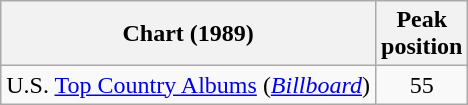<table class="wikitable">
<tr>
<th>Chart (1989)</th>
<th>Peak<br>position</th>
</tr>
<tr>
<td>U.S. <a href='#'>Top Country Albums</a> (<em><a href='#'>Billboard</a></em>)</td>
<td align="center">55</td>
</tr>
</table>
